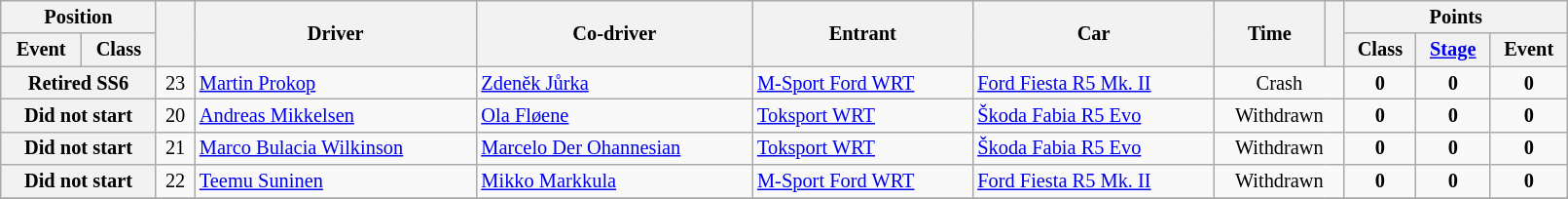<table class="wikitable" width=85% style="font-size: 85%;">
<tr>
<th colspan="2">Position</th>
<th rowspan="2"></th>
<th rowspan="2">Driver</th>
<th rowspan="2">Co-driver</th>
<th rowspan="2">Entrant</th>
<th rowspan="2">Car</th>
<th rowspan="2">Time</th>
<th rowspan="2"></th>
<th colspan="3">Points</th>
</tr>
<tr>
<th>Event</th>
<th>Class</th>
<th>Class</th>
<th><a href='#'>Stage</a></th>
<th>Event</th>
</tr>
<tr>
<th colspan="2">Retired SS6</th>
<td align="center">23</td>
<td><a href='#'>Martin Prokop</a></td>
<td><a href='#'>Zdeněk Jůrka</a></td>
<td><a href='#'>M-Sport Ford WRT</a></td>
<td><a href='#'>Ford Fiesta R5 Mk. II</a></td>
<td colspan="2" align="center">Crash</td>
<td align="center"><strong>0</strong></td>
<td align="center"><strong>0</strong></td>
<td align="center"><strong>0</strong></td>
</tr>
<tr>
<th colspan="2">Did not start</th>
<td align="center">20</td>
<td><a href='#'>Andreas Mikkelsen</a></td>
<td><a href='#'>Ola Fløene</a></td>
<td><a href='#'>Toksport WRT</a></td>
<td><a href='#'>Škoda Fabia R5 Evo</a></td>
<td colspan="2" align="center">Withdrawn</td>
<td align="center"><strong>0</strong></td>
<td align="center"><strong>0</strong></td>
<td align="center"><strong>0</strong></td>
</tr>
<tr>
<th colspan="2">Did not start</th>
<td align="center">21</td>
<td><a href='#'>Marco Bulacia Wilkinson</a></td>
<td><a href='#'>Marcelo Der Ohannesian</a></td>
<td><a href='#'>Toksport WRT</a></td>
<td><a href='#'>Škoda Fabia R5 Evo</a></td>
<td colspan="2" align="center">Withdrawn</td>
<td align="center"><strong>0</strong></td>
<td align="center"><strong>0</strong></td>
<td align="center"><strong>0</strong></td>
</tr>
<tr>
<th colspan="2">Did not start</th>
<td align="center">22</td>
<td><a href='#'>Teemu Suninen</a></td>
<td><a href='#'>Mikko Markkula</a></td>
<td><a href='#'>M-Sport Ford WRT</a></td>
<td><a href='#'>Ford Fiesta R5 Mk. II</a></td>
<td colspan="2" align="center">Withdrawn</td>
<td align="center"><strong>0</strong></td>
<td align="center"><strong>0</strong></td>
<td align="center"><strong>0</strong></td>
</tr>
<tr>
</tr>
</table>
